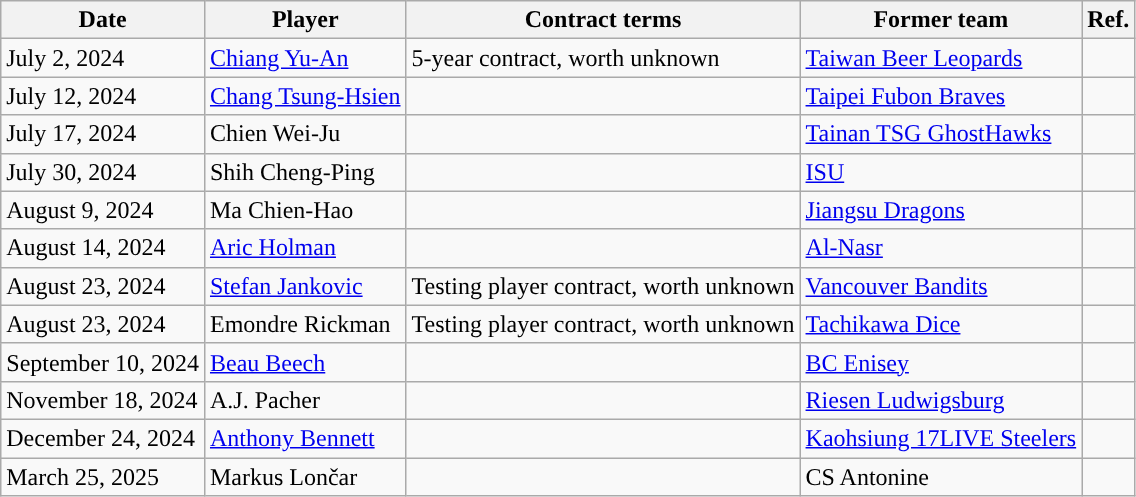<table class="wikitable">
<tr>
<th>Date</th>
<th>Player</th>
<th>Contract terms</th>
<th>Former team</th>
<th>Ref.</th>
</tr>
<tr>
<td>July 2, 2024</td>
<td><a href='#'>Chiang Yu-An</a></td>
<td>5-year contract, worth unknown</td>
<td> <a href='#'>Taiwan Beer Leopards</a></td>
<td></td>
</tr>
<tr>
<td>July 12, 2024</td>
<td><a href='#'>Chang Tsung-Hsien</a></td>
<td></td>
<td> <a href='#'>Taipei Fubon Braves</a></td>
<td></td>
</tr>
<tr>
<td>July 17, 2024</td>
<td>Chien Wei-Ju</td>
<td></td>
<td> <a href='#'>Tainan TSG GhostHawks</a></td>
<td></td>
</tr>
<tr>
<td>July 30, 2024</td>
<td>Shih Cheng-Ping</td>
<td></td>
<td> <a href='#'>ISU</a></td>
<td></td>
</tr>
<tr>
<td>August 9, 2024</td>
<td>Ma Chien-Hao</td>
<td></td>
<td> <a href='#'>Jiangsu Dragons</a></td>
<td></td>
</tr>
<tr>
<td>August 14, 2024</td>
<td><a href='#'>Aric Holman</a></td>
<td></td>
<td> <a href='#'>Al-Nasr</a></td>
<td></td>
</tr>
<tr>
<td>August 23, 2024</td>
<td><a href='#'>Stefan Jankovic</a></td>
<td>Testing player contract, worth unknown</td>
<td> <a href='#'>Vancouver Bandits</a></td>
<td></td>
</tr>
<tr>
<td>August 23, 2024</td>
<td>Emondre Rickman</td>
<td>Testing player contract, worth unknown</td>
<td> <a href='#'>Tachikawa Dice</a></td>
<td></td>
</tr>
<tr>
<td>September 10, 2024</td>
<td><a href='#'>Beau Beech</a></td>
<td></td>
<td> <a href='#'>BC Enisey</a></td>
<td></td>
</tr>
<tr>
<td>November 18, 2024</td>
<td>A.J. Pacher</td>
<td></td>
<td> <a href='#'>Riesen Ludwigsburg</a></td>
<td></td>
</tr>
<tr>
<td>December 24, 2024</td>
<td><a href='#'>Anthony Bennett</a></td>
<td></td>
<td> <a href='#'>Kaohsiung 17LIVE Steelers</a></td>
<td></td>
</tr>
<tr>
<td>March 25, 2025</td>
<td>Markus Lončar</td>
<td></td>
<td> CS Antonine</td>
<td></td>
</tr>
</table>
